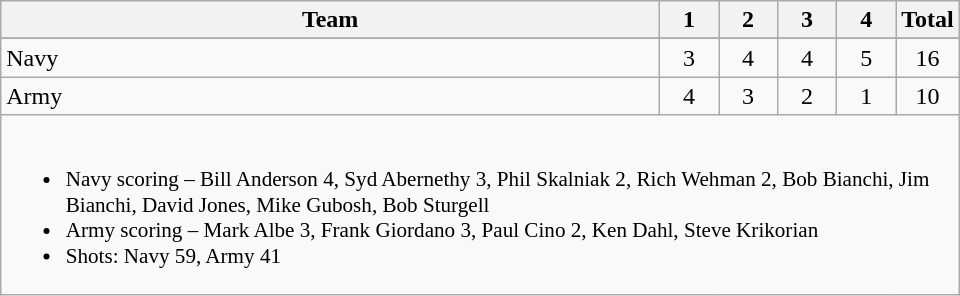<table class="wikitable" style="text-align:center; max-width:40em">
<tr>
<th>Team</th>
<th style="width:2em">1</th>
<th style="width:2em">2</th>
<th style="width:2em">3</th>
<th style="width:2em">4</th>
<th style="width:2em">Total</th>
</tr>
<tr>
</tr>
<tr>
<td style="text-align:left">Navy</td>
<td>3</td>
<td>4</td>
<td>4</td>
<td>5</td>
<td>16</td>
</tr>
<tr>
<td style="text-align:left">Army</td>
<td>4</td>
<td>3</td>
<td>2</td>
<td>1</td>
<td>10</td>
</tr>
<tr>
<td colspan=6 style="text-align:left; font-size:88%;"><br><ul><li>Navy scoring – Bill Anderson 4, Syd Abernethy 3, Phil Skalniak 2, Rich Wehman 2, Bob Bianchi, Jim Bianchi, David Jones, Mike Gubosh, Bob Sturgell</li><li>Army scoring – Mark Albe 3, Frank Giordano 3, Paul Cino 2, Ken Dahl, Steve Krikorian</li><li>Shots: Navy 59, Army 41</li></ul></td>
</tr>
</table>
